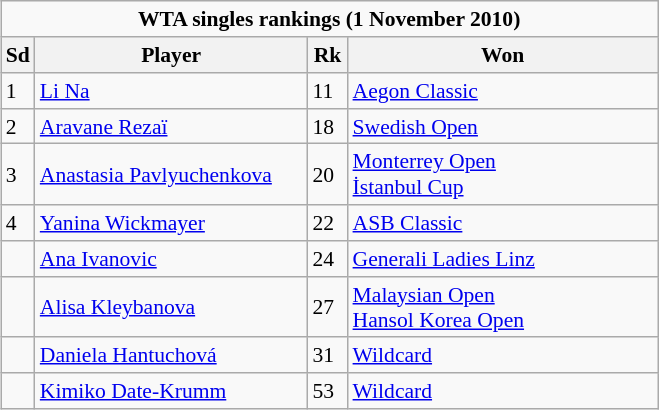<table class="wikitable" align="right" style="font-size:90%;" text="justify">
<tr align="center">
<td colspan=4><strong> WTA singles rankings (1 November 2010)</strong></td>
</tr>
<tr>
<th width=15>Sd</th>
<th width=175>Player</th>
<th width=20>Rk</th>
<th width=200>Won</th>
</tr>
<tr>
<td>1</td>
<td>  <a href='#'>Li Na</a></td>
<td>11</td>
<td><a href='#'>Aegon Classic</a></td>
</tr>
<tr>
<td>2</td>
<td> <a href='#'>Aravane Rezaï</a></td>
<td>18</td>
<td><a href='#'>Swedish Open</a></td>
</tr>
<tr>
<td>3</td>
<td> <a href='#'>Anastasia Pavlyuchenkova</a></td>
<td>20</td>
<td><a href='#'>Monterrey Open</a><br><a href='#'>İstanbul Cup</a></td>
</tr>
<tr>
<td>4</td>
<td> <a href='#'>Yanina Wickmayer</a></td>
<td>22</td>
<td><a href='#'>ASB Classic</a></td>
</tr>
<tr>
<td></td>
<td> <a href='#'>Ana Ivanovic</a></td>
<td>24</td>
<td><a href='#'>Generali Ladies Linz</a></td>
</tr>
<tr>
<td></td>
<td> <a href='#'>Alisa Kleybanova</a></td>
<td>27</td>
<td><a href='#'>Malaysian Open</a><br><a href='#'>Hansol Korea Open</a></td>
</tr>
<tr>
<td></td>
<td> <a href='#'>Daniela Hantuchová</a></td>
<td>31</td>
<td><a href='#'>Wildcard</a></td>
</tr>
<tr>
<td></td>
<td> <a href='#'>Kimiko Date-Krumm</a></td>
<td>53</td>
<td><a href='#'>Wildcard</a></td>
</tr>
</table>
